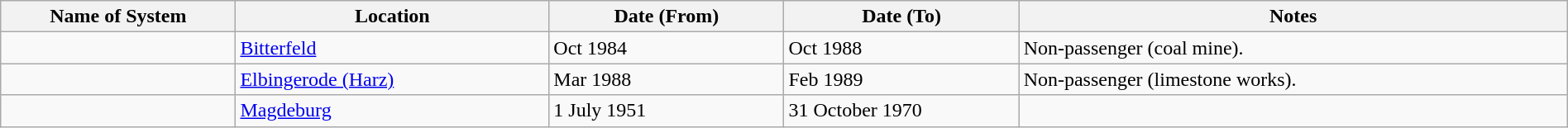<table class="wikitable" style="width:100%;">
<tr>
<th style="width:15%;">Name of System</th>
<th style="width:20%;">Location</th>
<th style="width:15%;">Date (From)</th>
<th style="width:15%;">Date (To)</th>
<th style="width:35%;">Notes</th>
</tr>
<tr>
<td> </td>
<td><a href='#'>Bitterfeld</a></td>
<td>Oct 1984</td>
<td>Oct 1988</td>
<td>Non-passenger (coal mine).</td>
</tr>
<tr>
<td> </td>
<td><a href='#'>Elbingerode (Harz)</a></td>
<td>Mar 1988</td>
<td>Feb 1989</td>
<td>Non-passenger (limestone works).</td>
</tr>
<tr>
<td> </td>
<td><a href='#'>Magdeburg</a></td>
<td>1 July 1951</td>
<td>31 October 1970</td>
<td> </td>
</tr>
</table>
